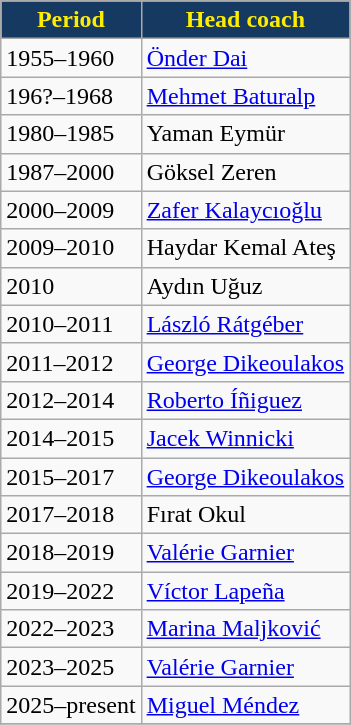<table class="wikitable">
<tr>
<th style="color:#FFED00; background:#163962;">Period</th>
<th style="color:#FFED00; background:#163962;">Head coach</th>
</tr>
<tr>
<td>1955–1960</td>
<td> <a href='#'>Önder Dai</a></td>
</tr>
<tr>
<td>196?–1968</td>
<td> <a href='#'>Mehmet Baturalp</a></td>
</tr>
<tr>
<td>1980–1985</td>
<td> Yaman Eymür</td>
</tr>
<tr>
<td>1987–2000</td>
<td> Göksel Zeren</td>
</tr>
<tr>
<td>2000–2009</td>
<td> <a href='#'>Zafer Kalaycıoğlu</a></td>
</tr>
<tr>
<td>2009–2010</td>
<td> Haydar Kemal Ateş</td>
</tr>
<tr>
<td>2010</td>
<td> Aydın Uğuz</td>
</tr>
<tr>
<td>2010–2011</td>
<td> <a href='#'>László Rátgéber</a></td>
</tr>
<tr>
<td>2011–2012</td>
<td> <a href='#'>George Dikeoulakos</a></td>
</tr>
<tr>
<td>2012–2014</td>
<td> <a href='#'>Roberto Íñiguez</a></td>
</tr>
<tr>
<td>2014–2015</td>
<td> <a href='#'>Jacek Winnicki</a></td>
</tr>
<tr>
<td>2015–2017</td>
<td> <a href='#'>George Dikeoulakos</a></td>
</tr>
<tr>
<td>2017–2018</td>
<td> Fırat Okul</td>
</tr>
<tr>
<td>2018–2019</td>
<td> <a href='#'>Valérie Garnier</a></td>
</tr>
<tr>
<td>2019–2022</td>
<td> <a href='#'>Víctor Lapeña</a></td>
</tr>
<tr>
<td>2022–2023</td>
<td> <a href='#'>Marina Maljković</a></td>
</tr>
<tr>
<td>2023–2025</td>
<td> <a href='#'>Valérie Garnier</a></td>
</tr>
<tr>
<td>2025–present</td>
<td> <a href='#'>Miguel Méndez</a></td>
</tr>
<tr>
</tr>
</table>
